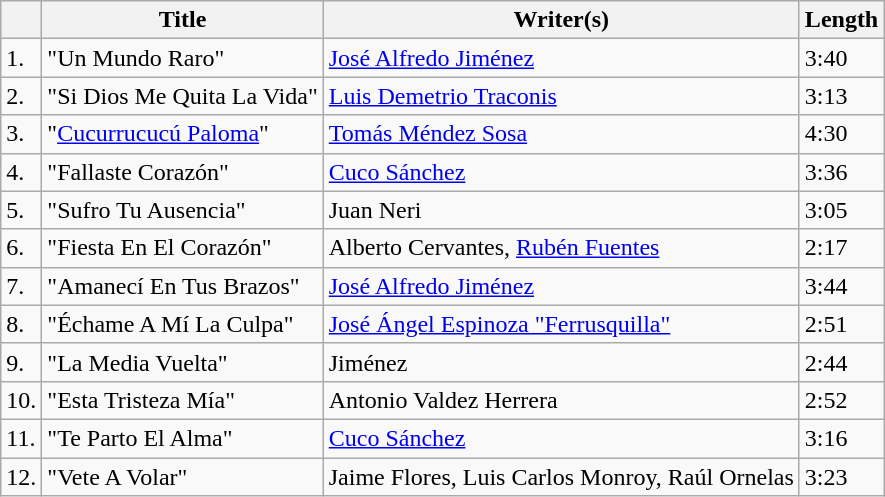<table class="wikitable">
<tr>
<th></th>
<th>Title</th>
<th>Writer(s)</th>
<th>Length</th>
</tr>
<tr>
<td>1.</td>
<td>"Un Mundo Raro"</td>
<td><a href='#'>José Alfredo Jiménez</a></td>
<td>3:40</td>
</tr>
<tr>
<td>2.</td>
<td>"Si Dios Me Quita La Vida"</td>
<td><a href='#'>Luis Demetrio Traconis</a></td>
<td>3:13</td>
</tr>
<tr>
<td>3.</td>
<td>"<a href='#'>Cucurrucucú Paloma</a>"</td>
<td><a href='#'>Tomás Méndez Sosa</a></td>
<td>4:30</td>
</tr>
<tr>
<td>4.</td>
<td>"Fallaste Corazón"</td>
<td><a href='#'>Cuco Sánchez</a></td>
<td>3:36</td>
</tr>
<tr>
<td>5.</td>
<td>"Sufro Tu Ausencia"</td>
<td>Juan Neri</td>
<td>3:05</td>
</tr>
<tr>
<td>6.</td>
<td>"Fiesta En El Corazón"</td>
<td>Alberto Cervantes, <a href='#'>Rubén Fuentes</a></td>
<td>2:17</td>
</tr>
<tr>
<td>7.</td>
<td>"Amanecí En Tus Brazos"</td>
<td><a href='#'>José Alfredo Jiménez</a></td>
<td>3:44</td>
</tr>
<tr>
<td>8.</td>
<td>"Échame A Mí La Culpa"</td>
<td><a href='#'>José Ángel Espinoza "Ferrusquilla"</a></td>
<td>2:51</td>
</tr>
<tr>
<td>9.</td>
<td>"La Media Vuelta"</td>
<td>Jiménez</td>
<td>2:44</td>
</tr>
<tr>
<td>10.</td>
<td>"Esta Tristeza Mía"</td>
<td>Antonio Valdez Herrera</td>
<td>2:52</td>
</tr>
<tr>
<td>11.</td>
<td>"Te Parto El Alma"</td>
<td><a href='#'>Cuco Sánchez</a></td>
<td>3:16</td>
</tr>
<tr>
<td>12.</td>
<td>"Vete A Volar"</td>
<td>Jaime Flores, Luis Carlos Monroy, Raúl Ornelas</td>
<td>3:23</td>
</tr>
</table>
